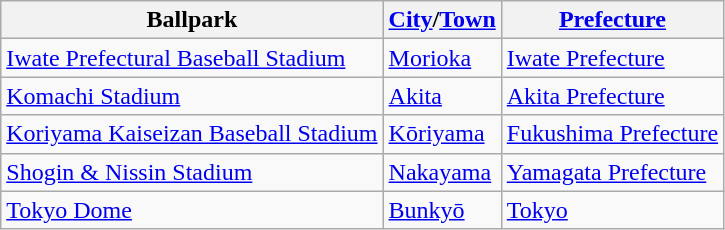<table class="wikitable unsortable plainrowheaders" style="text-align:left">
<tr>
<th scope="col">Ballpark</th>
<th scope="col"><a href='#'>City</a>/<a href='#'>Town</a></th>
<th scope="col"><a href='#'>Prefecture</a></th>
</tr>
<tr>
<td><a href='#'>Iwate Prefectural Baseball Stadium</a></td>
<td><a href='#'>Morioka</a></td>
<td><a href='#'>Iwate Prefecture</a></td>
</tr>
<tr>
<td><a href='#'>Komachi Stadium</a></td>
<td><a href='#'>Akita</a></td>
<td><a href='#'>Akita Prefecture</a></td>
</tr>
<tr>
<td><a href='#'>Koriyama Kaiseizan Baseball Stadium</a></td>
<td><a href='#'>Kōriyama</a></td>
<td><a href='#'>Fukushima Prefecture</a></td>
</tr>
<tr>
<td><a href='#'>Shogin & Nissin Stadium</a></td>
<td><a href='#'>Nakayama</a></td>
<td><a href='#'>Yamagata Prefecture</a></td>
</tr>
<tr>
<td><a href='#'>Tokyo Dome</a></td>
<td><a href='#'>Bunkyō</a></td>
<td><a href='#'>Tokyo</a></td>
</tr>
</table>
